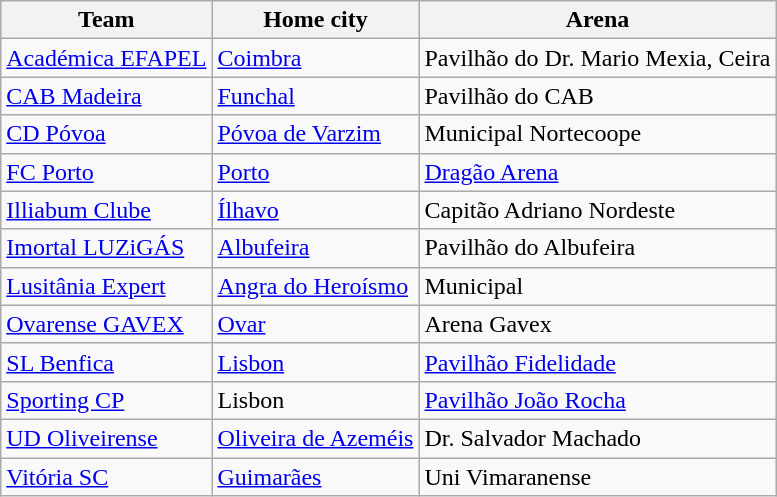<table class="wikitable sortable">
<tr>
<th>Team</th>
<th>Home city</th>
<th>Arena</th>
</tr>
<tr>
<td><a href='#'>Académica EFAPEL</a></td>
<td><a href='#'>Coimbra</a></td>
<td>Pavilhão do Dr. Mario Mexia, Ceira</td>
</tr>
<tr>
<td><a href='#'>CAB Madeira</a></td>
<td><a href='#'>Funchal</a></td>
<td>Pavilhão do CAB</td>
</tr>
<tr>
<td><a href='#'>CD Póvoa</a></td>
<td><a href='#'>Póvoa de Varzim</a></td>
<td>Municipal Nortecoope</td>
</tr>
<tr>
<td><a href='#'>FC Porto</a></td>
<td><a href='#'>Porto</a></td>
<td><a href='#'>Dragão Arena</a></td>
</tr>
<tr>
<td><a href='#'>Illiabum Clube</a></td>
<td><a href='#'>Ílhavo</a></td>
<td>Capitão Adriano Nordeste</td>
</tr>
<tr>
<td><a href='#'>Imortal LUZiGÁS</a></td>
<td><a href='#'>Albufeira</a></td>
<td>Pavilhão do Albufeira</td>
</tr>
<tr>
<td><a href='#'>Lusitânia Expert</a></td>
<td><a href='#'>Angra do Heroísmo</a></td>
<td>Municipal</td>
</tr>
<tr>
<td><a href='#'>Ovarense GAVEX</a></td>
<td><a href='#'>Ovar</a></td>
<td>Arena Gavex</td>
</tr>
<tr>
<td><a href='#'>SL Benfica</a></td>
<td><a href='#'>Lisbon</a></td>
<td><a href='#'>Pavilhão Fidelidade</a></td>
</tr>
<tr>
<td><a href='#'>Sporting CP</a></td>
<td>Lisbon</td>
<td><a href='#'>Pavilhão João Rocha</a></td>
</tr>
<tr>
<td><a href='#'>UD Oliveirense</a></td>
<td><a href='#'>Oliveira de Azeméis</a></td>
<td>Dr. Salvador Machado</td>
</tr>
<tr>
<td><a href='#'>Vitória SC</a></td>
<td><a href='#'>Guimarães</a></td>
<td>Uni Vimaranense</td>
</tr>
</table>
